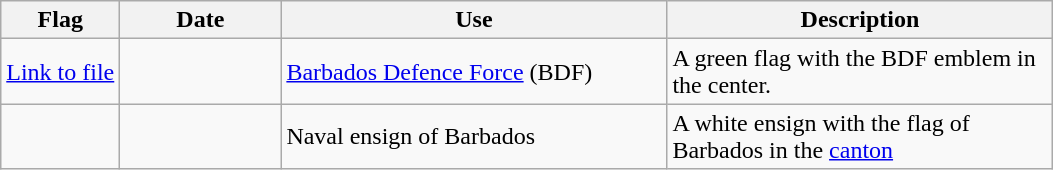<table class="wikitable">
<tr>
<th>Flag</th>
<th width="100">Date</th>
<th width="250">Use</th>
<th width="250">Description</th>
</tr>
<tr>
<td><a href='#'>Link to file</a></td>
<td></td>
<td><a href='#'>Barbados Defence Force</a> (BDF)</td>
<td>A green flag with the BDF emblem in the center.</td>
</tr>
<tr>
<td></td>
<td></td>
<td>Naval ensign of Barbados</td>
<td>A white ensign with the flag of Barbados in the <a href='#'>canton</a></td>
</tr>
</table>
